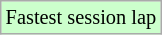<table class="wikitable" style="font-size: 85%;">
<tr style="background:#ccffcc;">
<td>Fastest session lap</td>
</tr>
</table>
